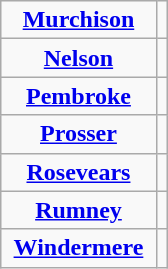<table class="wikitable" style="text-align:center; margin-left:auto; margin-right:auto;">
<tr>
<td style="width:6em;"><strong><a href='#'>Murchison</a></strong></td>
<td></td>
</tr>
<tr>
<td><strong><a href='#'>Nelson</a></strong></td>
<td></td>
</tr>
<tr>
<td><strong><a href='#'>Pembroke</a></strong></td>
<td></td>
</tr>
<tr>
<td><strong><a href='#'>Prosser</a></strong></td>
<td></td>
</tr>
<tr>
<td><strong><a href='#'>Rosevears</a></strong></td>
<td></td>
</tr>
<tr>
<td><strong><a href='#'>Rumney</a></strong></td>
<td></td>
</tr>
<tr>
<td><strong><a href='#'>Windermere</a></strong></td>
<td></td>
</tr>
</table>
